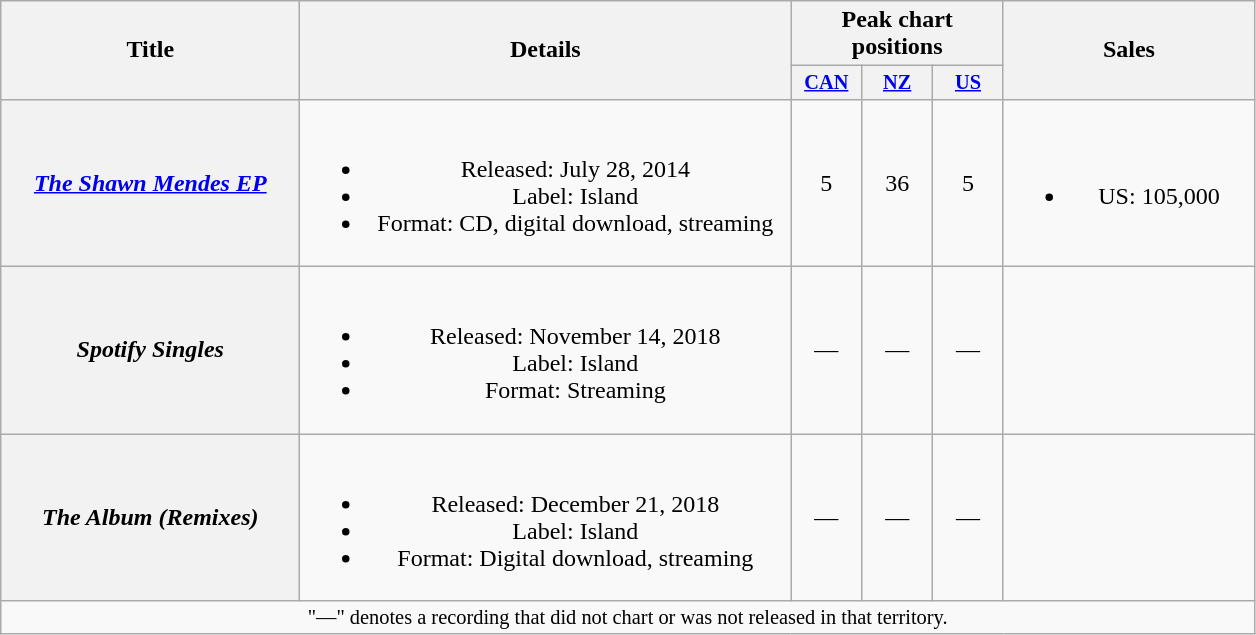<table class="wikitable plainrowheaders" style="text-align:center;">
<tr>
<th scope="col" rowspan="2" style="width:12em;">Title</th>
<th scope="col" rowspan="2" style="width:20em;">Details</th>
<th scope="col" colspan="3">Peak chart<br>positions</th>
<th scope="col" rowspan="2" style="width:10em;">Sales</th>
</tr>
<tr>
<th scope="col" style="width:3em;font-size:85%;"><a href='#'>CAN</a><br></th>
<th scope="col" style="width:3em;font-size:85%;"><a href='#'>NZ</a><br></th>
<th scope="col" style="width:3em;font-size:85%;"><a href='#'>US</a><br></th>
</tr>
<tr>
<th scope="row"><em><a href='#'>The Shawn Mendes EP</a></em></th>
<td><br><ul><li>Released: July 28, 2014</li><li>Label: Island</li><li>Format: CD, digital download, streaming</li></ul></td>
<td>5</td>
<td>36</td>
<td>5</td>
<td><br><ul><li>US: 105,000</li></ul></td>
</tr>
<tr>
<th scope="row"><em>Spotify Singles</em></th>
<td><br><ul><li>Released: November 14, 2018</li><li>Label: Island</li><li>Format: Streaming</li></ul></td>
<td>—</td>
<td>—</td>
<td>—</td>
<td></td>
</tr>
<tr>
<th scope="row"><em>The Album (Remixes)</em></th>
<td><br><ul><li>Released: December 21, 2018</li><li>Label: Island</li><li>Format: Digital download, streaming</li></ul></td>
<td>—</td>
<td>—</td>
<td>—</td>
<td></td>
</tr>
<tr>
<td colspan="6" style="font-size:85%;">"—" denotes a recording that did not chart or was not released in that territory.</td>
</tr>
</table>
